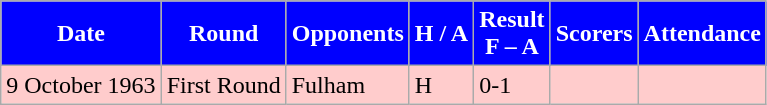<table class="wikitable">
<tr>
<th style="background:#0000FF; color:#FFFFFF; text-align:center;">Date</th>
<th style="background:#0000FF; color:#FFFFFF; text-align:center;">Round</th>
<th style="background:#0000FF; color:#FFFFFF; text-align:center;">Opponents</th>
<th style="background:#0000FF; color:#FFFFFF; text-align:center;">H / A</th>
<th style="background:#0000FF; color:#FFFFFF; text-align:center;">Result<br>F – A</th>
<th style="background:#0000FF; color:#FFFFFF; text-align:center;">Scorers</th>
<th style="background:#0000FF; color:#FFFFFF; text-align:center;">Attendance</th>
</tr>
<tr bgcolor="#ffcccc">
<td>9 October 1963</td>
<td>First Round</td>
<td>Fulham</td>
<td>H</td>
<td>0-1</td>
<td></td>
<td></td>
</tr>
</table>
